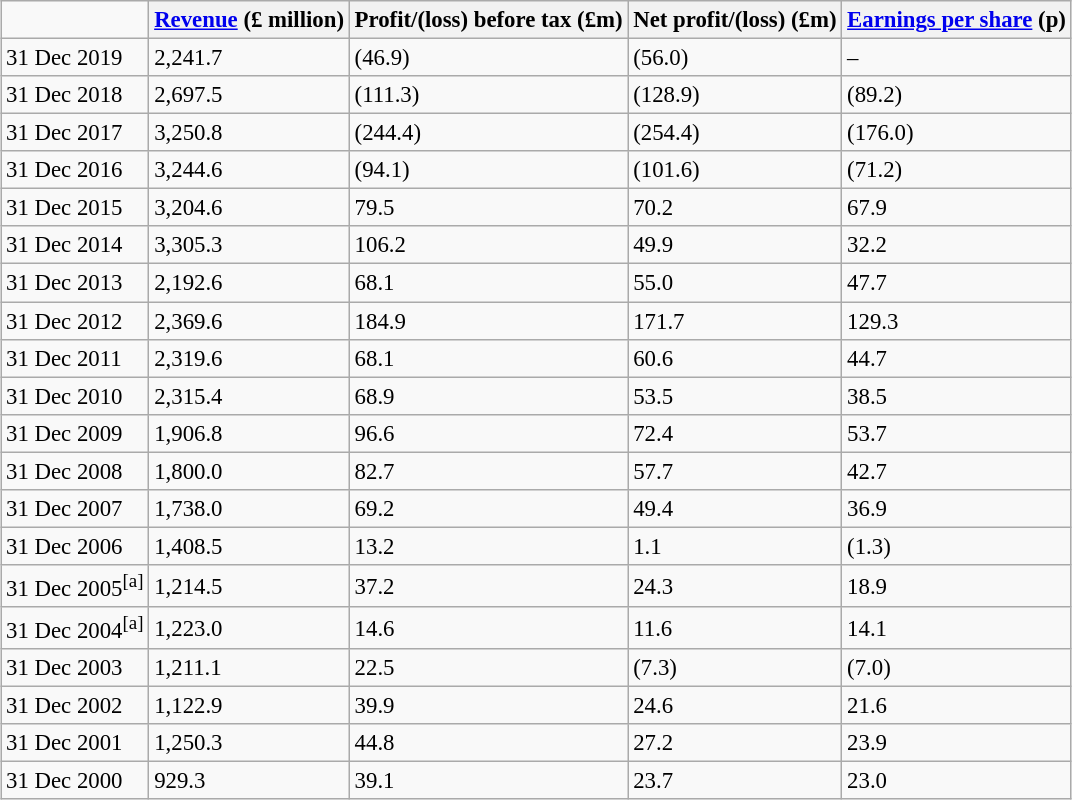<table class="wikitable sortable" style="font-size:95%; margin:auto;">
<tr>
<td></td>
<th><a href='#'>Revenue</a> (£ million)</th>
<th>Profit/(loss) before tax (£m)</th>
<th>Net profit/(loss) (£m)</th>
<th><a href='#'>Earnings per share</a> (p)</th>
</tr>
<tr>
<td>31 Dec 2019</td>
<td>2,241.7</td>
<td>(46.9)</td>
<td>(56.0)</td>
<td>–</td>
</tr>
<tr>
<td>31 Dec 2018</td>
<td>2,697.5</td>
<td>(111.3)</td>
<td>(128.9)</td>
<td>(89.2)</td>
</tr>
<tr>
<td>31 Dec 2017</td>
<td>3,250.8</td>
<td>(244.4)</td>
<td>(254.4)</td>
<td>(176.0)</td>
</tr>
<tr>
<td>31 Dec 2016</td>
<td>3,244.6</td>
<td>(94.1)</td>
<td>(101.6)</td>
<td>(71.2)</td>
</tr>
<tr>
<td>31 Dec 2015</td>
<td>3,204.6</td>
<td>79.5</td>
<td>70.2</td>
<td>67.9</td>
</tr>
<tr>
<td>31 Dec 2014</td>
<td>3,305.3</td>
<td>106.2</td>
<td>49.9</td>
<td>32.2</td>
</tr>
<tr>
<td>31 Dec 2013</td>
<td>2,192.6</td>
<td>68.1</td>
<td>55.0</td>
<td>47.7</td>
</tr>
<tr>
<td>31 Dec 2012</td>
<td>2,369.6</td>
<td>184.9</td>
<td>171.7</td>
<td>129.3</td>
</tr>
<tr>
<td>31 Dec 2011</td>
<td>2,319.6</td>
<td>68.1</td>
<td>60.6</td>
<td>44.7</td>
</tr>
<tr>
<td>31 Dec 2010</td>
<td>2,315.4</td>
<td>68.9</td>
<td>53.5</td>
<td>38.5</td>
</tr>
<tr>
<td>31 Dec 2009</td>
<td>1,906.8</td>
<td>96.6</td>
<td>72.4</td>
<td>53.7</td>
</tr>
<tr>
<td>31 Dec 2008</td>
<td>1,800.0</td>
<td>82.7</td>
<td>57.7</td>
<td>42.7</td>
</tr>
<tr>
<td>31 Dec 2007</td>
<td>1,738.0</td>
<td>69.2</td>
<td>49.4</td>
<td>36.9</td>
</tr>
<tr>
<td>31 Dec 2006</td>
<td>1,408.5</td>
<td>13.2</td>
<td>1.1</td>
<td>(1.3)</td>
</tr>
<tr>
<td>31 Dec 2005<sup>[a]</sup></td>
<td>1,214.5</td>
<td>37.2</td>
<td>24.3</td>
<td>18.9</td>
</tr>
<tr>
<td>31 Dec 2004<sup>[a]</sup></td>
<td>1,223.0</td>
<td>14.6</td>
<td>11.6</td>
<td>14.1</td>
</tr>
<tr>
<td>31 Dec 2003</td>
<td>1,211.1</td>
<td>22.5</td>
<td>(7.3)</td>
<td>(7.0)</td>
</tr>
<tr>
<td>31 Dec 2002</td>
<td>1,122.9</td>
<td>39.9</td>
<td>24.6</td>
<td>21.6</td>
</tr>
<tr>
<td>31 Dec 2001</td>
<td>1,250.3</td>
<td>44.8</td>
<td>27.2</td>
<td>23.9</td>
</tr>
<tr>
<td>31 Dec 2000</td>
<td>929.3</td>
<td>39.1</td>
<td>23.7</td>
<td>23.0</td>
</tr>
</table>
